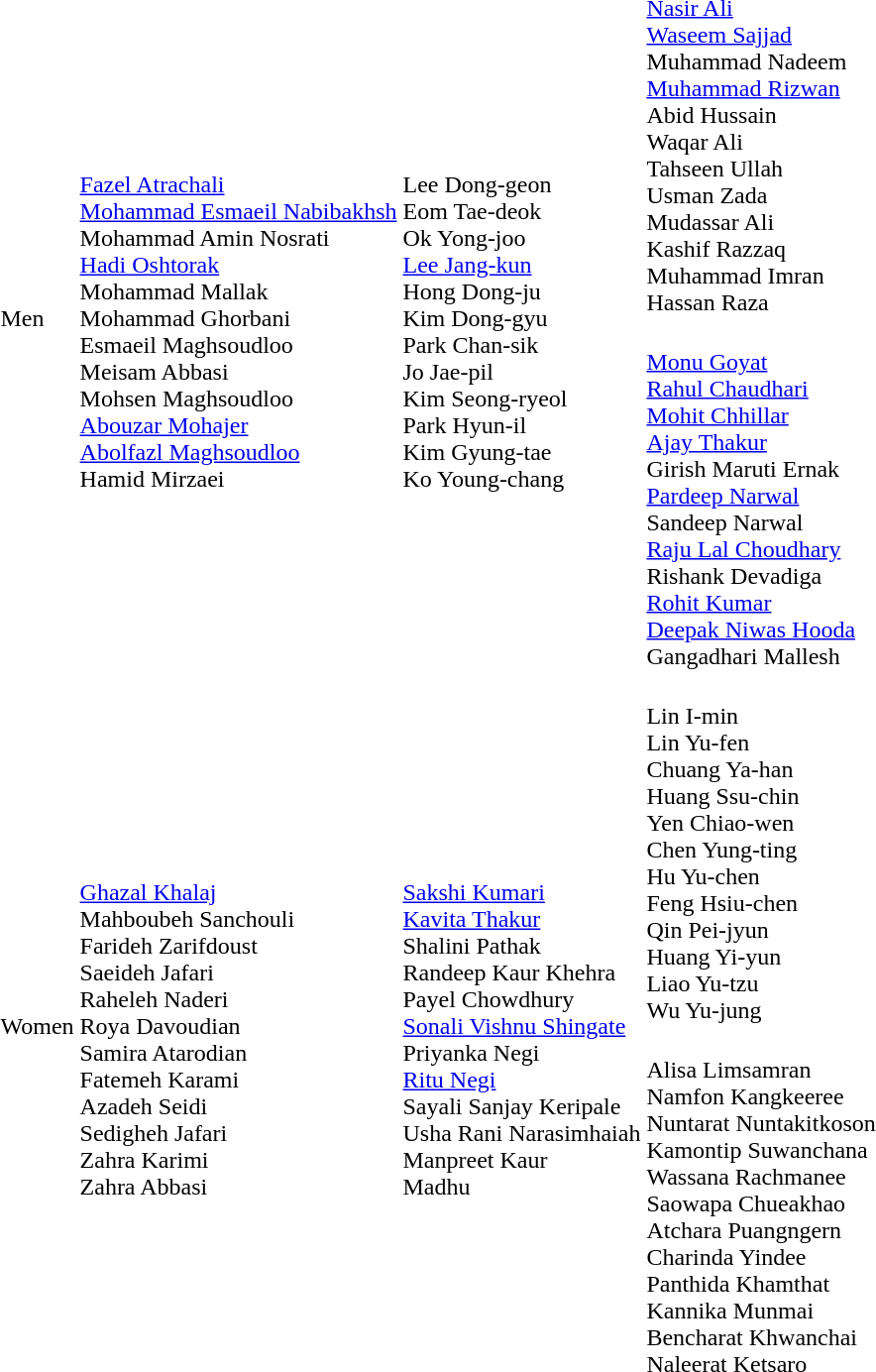<table>
<tr>
<td rowspan=2>Men<br></td>
<td rowspan=2><br><a href='#'>Fazel Atrachali</a><br><a href='#'>Mohammad Esmaeil Nabibakhsh</a><br>Mohammad Amin Nosrati<br><a href='#'>Hadi Oshtorak</a><br>Mohammad Mallak<br>Mohammad Ghorbani<br>Esmaeil Maghsoudloo<br>Meisam Abbasi<br>Mohsen Maghsoudloo<br><a href='#'>Abouzar Mohajer</a><br><a href='#'>Abolfazl Maghsoudloo</a><br>Hamid Mirzaei</td>
<td rowspan=2><br>Lee Dong-geon<br>Eom Tae-deok<br>Ok Yong-joo<br><a href='#'>Lee Jang-kun</a><br>Hong Dong-ju<br>Kim Dong-gyu<br>Park Chan-sik<br>Jo Jae-pil<br>Kim Seong-ryeol<br>Park Hyun-il<br>Kim Gyung-tae<br>Ko Young-chang</td>
<td><br><a href='#'>Nasir Ali</a><br><a href='#'>Waseem Sajjad</a><br>Muhammad Nadeem<br><a href='#'>Muhammad Rizwan</a><br>Abid Hussain<br>Waqar Ali<br>Tahseen Ullah<br>Usman Zada<br>Mudassar Ali<br>Kashif Razzaq<br>Muhammad Imran<br>Hassan Raza</td>
</tr>
<tr>
<td><br><a href='#'>Monu Goyat</a><br><a href='#'>Rahul Chaudhari</a><br><a href='#'>Mohit Chhillar</a><br><a href='#'>Ajay Thakur</a><br>Girish Maruti Ernak<br><a href='#'>Pardeep Narwal</a><br>Sandeep Narwal<br><a href='#'>Raju Lal Choudhary</a><br>Rishank Devadiga<br><a href='#'>Rohit Kumar</a><br><a href='#'>Deepak Niwas Hooda</a><br>Gangadhari Mallesh</td>
</tr>
<tr>
<td rowspan=2>Women<br></td>
<td rowspan=2><br><a href='#'>Ghazal Khalaj</a><br>Mahboubeh Sanchouli<br>Farideh Zarifdoust<br>Saeideh Jafari<br>Raheleh Naderi<br>Roya Davoudian<br>Samira Atarodian<br>Fatemeh Karami<br>Azadeh Seidi<br>Sedigheh Jafari<br>Zahra Karimi<br>Zahra Abbasi</td>
<td rowspan=2><br><a href='#'>Sakshi Kumari</a><br><a href='#'>Kavita Thakur</a><br>Shalini Pathak<br>Randeep Kaur Khehra<br>Payel Chowdhury<br><a href='#'>Sonali Vishnu Shingate</a><br>Priyanka Negi<br><a href='#'>Ritu Negi</a><br>Sayali Sanjay Keripale<br>Usha Rani Narasimhaiah<br>Manpreet Kaur<br>Madhu</td>
<td><br>Lin I-min<br>Lin Yu-fen<br>Chuang Ya-han<br>Huang Ssu-chin<br>Yen Chiao-wen<br>Chen Yung-ting<br>Hu Yu-chen<br>Feng Hsiu-chen<br>Qin Pei-jyun<br>Huang Yi-yun<br>Liao Yu-tzu<br>Wu Yu-jung</td>
</tr>
<tr>
<td><br>Alisa Limsamran<br>Namfon Kangkeeree<br>Nuntarat Nuntakitkoson<br>Kamontip Suwanchana<br>Wassana Rachmanee<br>Saowapa Chueakhao<br>Atchara Puangngern<br>Charinda Yindee<br>Panthida Khamthat<br>Kannika Munmai<br>Bencharat Khwanchai<br>Naleerat Ketsaro</td>
</tr>
</table>
